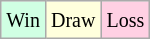<table class="wikitable">
<tr>
<td style="background-color: #d0ffe3;"><small>Win</small></td>
<td style="background-color: #ffffdd;"><small>Draw</small></td>
<td style="background-color: #ffd0e3;"><small>Loss</small></td>
</tr>
</table>
